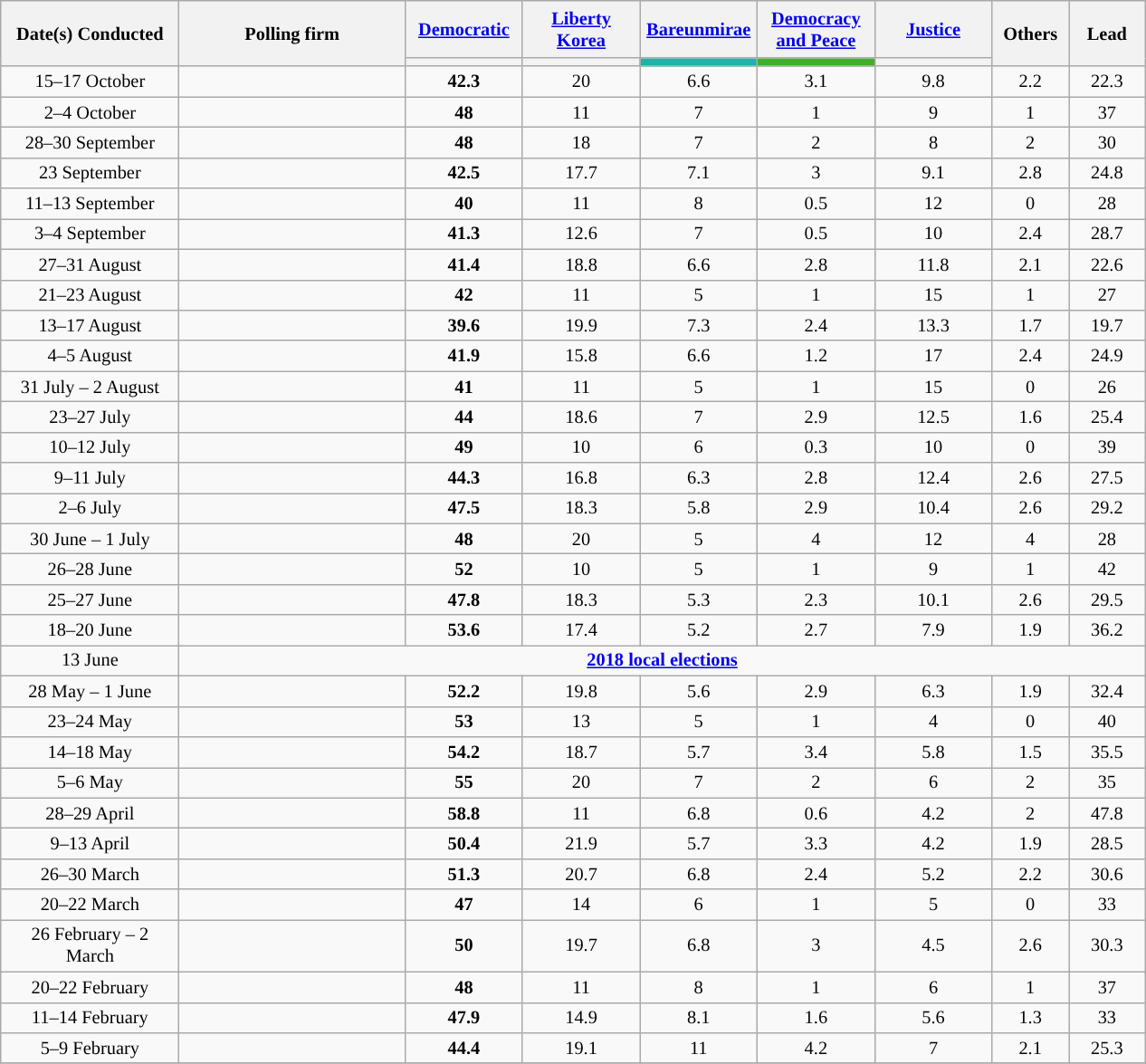<table class="wikitable sortable" style="text-align:center; font-size:85%; line-height:16px; margin:0;">
<tr style="height:42px; background-color:#E9E9E9; border 1px solid #aaaaaa;">
<th style="width:125px;" rowspan="2">Date(s) Conducted</th>
<th style="width:160px;" rowspan="2">Polling firm</th>
<th style="width:80px;" class="unsortable"><a href='#'>Democratic</a></th>
<th style="width:80px;" class="unsortable"><a href='#'>Liberty Korea</a></th>
<th style="width:80px;" class="unsortable"><a href='#'>Bareunmirae</a></th>
<th style="width:80px;" class="unsortable"><a href='#'>Democracy and Peace</a></th>
<th style="width:80px;" class="unsortable"><a href='#'>Justice</a></th>
<th style="width:50px;" rowspan="2" class="unsortable">Others</th>
<th style="width:50px;" rowspan="2" class="unsortable">Lead</th>
</tr>
<tr>
<th style="background:"></th>
<th style="background:"></th>
<th style="background:#20B2AA;"></th>
<th style="background:#40B02A;"></th>
<th style="background:"></th>
</tr>
<tr>
<td data-sort-value="2018-10-15">15–17 October</td>
<td></td>
<td><strong>42.3</strong></td>
<td>20</td>
<td>6.6</td>
<td>3.1</td>
<td>9.8</td>
<td>2.2</td>
<td style="background:">22.3</td>
</tr>
<tr>
<td data-sort-value="2018-10-02">2–4 October</td>
<td></td>
<td><strong>48</strong></td>
<td>11</td>
<td>7</td>
<td>1</td>
<td>9</td>
<td>1</td>
<td style="background:">37</td>
</tr>
<tr>
<td data-sort-value="2018-09-29">28–30 September</td>
<td></td>
<td><strong>48</strong></td>
<td>18</td>
<td>7</td>
<td>2</td>
<td>8</td>
<td>2</td>
<td style="background:">30</td>
</tr>
<tr>
<td data-sort-value="2018-09-23">23 September</td>
<td></td>
<td><strong>42.5</strong></td>
<td>17.7</td>
<td>7.1</td>
<td>3</td>
<td>9.1</td>
<td>2.8</td>
<td style="background:">24.8</td>
</tr>
<tr>
<td data-sort-value="2018-09-11">11–13 September</td>
<td></td>
<td><strong>40</strong></td>
<td>11</td>
<td>8</td>
<td>0.5</td>
<td>12</td>
<td>0</td>
<td style="background:">28</td>
</tr>
<tr>
<td data-sort-value="2018-09-03">3–4 September</td>
<td></td>
<td><strong>41.3</strong></td>
<td>12.6</td>
<td>7</td>
<td>0.5</td>
<td>10</td>
<td>2.4</td>
<td style="background:">28.7</td>
</tr>
<tr>
<td data-sort-value="2018-08-27">27–31 August</td>
<td></td>
<td><strong>41.4</strong></td>
<td>18.8</td>
<td>6.6</td>
<td>2.8</td>
<td>11.8</td>
<td>2.1</td>
<td style="background:">22.6</td>
</tr>
<tr>
<td data-sort-value="2018-08-21">21–23 August</td>
<td></td>
<td><strong>42</strong></td>
<td>11</td>
<td>5</td>
<td>1</td>
<td>15</td>
<td>1</td>
<td style="background:">27</td>
</tr>
<tr>
<td data-sort-value="2018-08-13">13–17 August</td>
<td></td>
<td><strong>39.6</strong></td>
<td>19.9</td>
<td>7.3</td>
<td>2.4</td>
<td>13.3</td>
<td>1.7</td>
<td style="background:">19.7</td>
</tr>
<tr>
<td data-sort-value="2018-08-04">4–5 August</td>
<td></td>
<td><strong>41.9</strong></td>
<td>15.8</td>
<td>6.6</td>
<td>1.2</td>
<td>17</td>
<td>2.4</td>
<td style="background:">24.9</td>
</tr>
<tr>
<td data-sort-value="2018-07-31">31 July – 2 August</td>
<td></td>
<td><strong>41</strong></td>
<td>11</td>
<td>5</td>
<td>1</td>
<td>15</td>
<td>0</td>
<td style="background:">26</td>
</tr>
<tr>
<td data-sort-value="2018-07-23">23–27 July</td>
<td></td>
<td><strong>44</strong></td>
<td>18.6</td>
<td>7</td>
<td>2.9</td>
<td>12.5</td>
<td>1.6</td>
<td style="background:">25.4</td>
</tr>
<tr>
<td data-sort-value="2018-07-10">10–12 July</td>
<td></td>
<td><strong>49</strong></td>
<td>10</td>
<td>6</td>
<td>0.3</td>
<td>10</td>
<td>0</td>
<td style="background:">39</td>
</tr>
<tr>
<td data-sort-value="2018-07-09">9–11 July</td>
<td></td>
<td><strong>44.3</strong></td>
<td>16.8</td>
<td>6.3</td>
<td>2.8</td>
<td>12.4</td>
<td>2.6</td>
<td style="background:">27.5</td>
</tr>
<tr>
<td data-sort-value="2018-07-02">2–6 July</td>
<td></td>
<td><strong>47.5</strong></td>
<td>18.3</td>
<td>5.8</td>
<td>2.9</td>
<td>10.4</td>
<td>2.6</td>
<td style="background:">29.2</td>
</tr>
<tr>
<td data-sort-value="2018-06-30">30 June – 1 July</td>
<td></td>
<td><strong>48</strong></td>
<td>20</td>
<td>5</td>
<td>4</td>
<td>12</td>
<td>4</td>
<td style="background:">28</td>
</tr>
<tr>
<td data-sort-value="2018-06-26">26–28 June</td>
<td></td>
<td><strong>52</strong></td>
<td>10</td>
<td>5</td>
<td>1</td>
<td>9</td>
<td>1</td>
<td style="background:">42</td>
</tr>
<tr>
<td data-sort-value="2018-06-25">25–27 June</td>
<td></td>
<td><strong>47.8</strong></td>
<td>18.3</td>
<td>5.3</td>
<td>2.3</td>
<td>10.1</td>
<td>2.6</td>
<td style="background:">29.5</td>
</tr>
<tr>
<td data-sort-value="2018-06-18">18–20 June</td>
<td></td>
<td><strong>53.6</strong></td>
<td>17.4</td>
<td>5.2</td>
<td>2.7</td>
<td>7.9</td>
<td>1.9</td>
<td style="background:">36.2</td>
</tr>
<tr>
<td>13 June</td>
<td colspan="8"><strong><a href='#'>2018 local elections</a></strong></td>
</tr>
<tr>
<td data-sort-value="2018-05-28">28 May – 1 June</td>
<td></td>
<td><strong>52.2</strong></td>
<td>19.8</td>
<td>5.6</td>
<td>2.9</td>
<td>6.3</td>
<td>1.9</td>
<td style="background:">32.4</td>
</tr>
<tr>
<td data-sort-value="2018-05-23">23–24 May</td>
<td></td>
<td><strong>53</strong></td>
<td>13</td>
<td>5</td>
<td>1</td>
<td>4</td>
<td>0</td>
<td style="background:">40</td>
</tr>
<tr>
<td data-sort-value="2018-05-14">14–18 May</td>
<td></td>
<td><strong>54.2</strong></td>
<td>18.7</td>
<td>5.7</td>
<td>3.4</td>
<td>5.8</td>
<td>1.5</td>
<td style="background:">35.5</td>
</tr>
<tr>
<td data-sort-value="2018-05-05">5–6 May</td>
<td></td>
<td><strong>55</strong></td>
<td>20</td>
<td>7</td>
<td>2</td>
<td>6</td>
<td>2</td>
<td style="background:">35</td>
</tr>
<tr>
<td data-sort-value="2018-04-28">28–29 April</td>
<td></td>
<td><strong>58.8</strong></td>
<td>11</td>
<td>6.8</td>
<td>0.6</td>
<td>4.2</td>
<td>2</td>
<td style="background:">47.8</td>
</tr>
<tr>
<td data-sort-value="2018-04-09">9–13 April</td>
<td></td>
<td><strong>50.4</strong></td>
<td>21.9</td>
<td>5.7</td>
<td>3.3</td>
<td>4.2</td>
<td>1.9</td>
<td style="background:">28.5</td>
</tr>
<tr>
<td data-sort-value="2018-03-26">26–30 March</td>
<td></td>
<td><strong>51.3</strong></td>
<td>20.7</td>
<td>6.8</td>
<td>2.4</td>
<td>5.2</td>
<td>2.2</td>
<td style="background:">30.6</td>
</tr>
<tr>
<td data-sort-value="2018-03-20">20–22 March</td>
<td></td>
<td><strong>47</strong></td>
<td>14</td>
<td>6</td>
<td>1</td>
<td>5</td>
<td>0</td>
<td style="background:">33</td>
</tr>
<tr>
<td data-sort-value="2018-02-26">26 February – 2 March</td>
<td></td>
<td><strong>50</strong></td>
<td>19.7</td>
<td>6.8</td>
<td>3</td>
<td>4.5</td>
<td>2.6</td>
<td style="background:">30.3</td>
</tr>
<tr>
<td data-sort-value="2018-02-20">20–22 February</td>
<td></td>
<td><strong>48</strong></td>
<td>11</td>
<td>8</td>
<td>1</td>
<td>6</td>
<td>1</td>
<td style="background:">37</td>
</tr>
<tr>
<td data-sort-value="2018-02-11">11–14 February</td>
<td></td>
<td><strong>47.9</strong></td>
<td>14.9</td>
<td>8.1</td>
<td>1.6</td>
<td>5.6</td>
<td>1.3</td>
<td style="background:">33</td>
</tr>
<tr>
<td data-sort-value="2018-02-05">5–9 February</td>
<td></td>
<td><strong>44.4</strong></td>
<td>19.1</td>
<td>11</td>
<td>4.2</td>
<td>7</td>
<td>2.1</td>
<td style="background:">25.3</td>
</tr>
<tr>
</tr>
</table>
